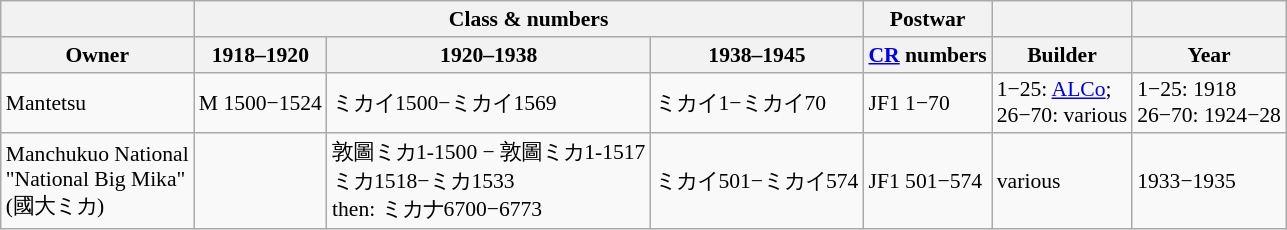<table class="wikitable" style="font-size:90%;">
<tr>
<th></th>
<th colspan="3">Class & numbers</th>
<th>Postwar</th>
<th></th>
<th></th>
</tr>
<tr>
<th>Owner</th>
<th>1918–1920</th>
<th>1920–1938</th>
<th>1938–1945</th>
<th><a href='#'>CR</a> numbers</th>
<th>Builder</th>
<th>Year</th>
</tr>
<tr>
<td>Mantetsu</td>
<td>M 1500−1524</td>
<td>ミカイ1500−ミカイ1569</td>
<td>ミカイ1−ミカイ70</td>
<td>JF1 1−70</td>
<td>1−25: <a href='#'>ALCo</a>;<br>26−70: various</td>
<td>1−25: 1918<br>26−70: 1924−28</td>
</tr>
<tr>
<td>Manchukuo National<br>"National Big Mika"<br>(國大ミカ)</td>
<td></td>
<td>敦圖ミカ1-1500 − 敦圖ミカ1-1517<br>ミカ1518−ミカ1533<br>then: ミカナ6700−6773</td>
<td>ミカイ501−ミカイ574</td>
<td>JF1 501−574</td>
<td>various</td>
<td>1933−1935</td>
</tr>
</table>
